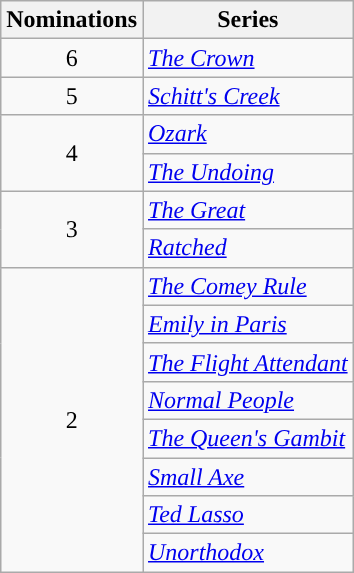<table class="wikitable">
<tr>
<th scope="col" style="width:55px;">Nominations</th>
<th scope="col" style="text-align:center;">Series</th>
</tr>
<tr>
<td style="text-align:center">6</td>
<td><em><a href='#'>The Crown</a></em></td>
</tr>
<tr>
<td style="text-align:center">5</td>
<td><em><a href='#'>Schitt's Creek</a></em></td>
</tr>
<tr>
<td rowspan="2" style="text-align:center">4</td>
<td><em><a href='#'>Ozark</a></em></td>
</tr>
<tr>
<td><em><a href='#'>The Undoing</a></em></td>
</tr>
<tr>
<td rowspan="2" style="text-align:center">3</td>
<td><em><a href='#'>The Great</a></em></td>
</tr>
<tr>
<td><em><a href='#'>Ratched</a></em></td>
</tr>
<tr>
<td rowspan="8" style="text-align:center">2</td>
<td><em><a href='#'>The Comey Rule</a></em></td>
</tr>
<tr>
<td><em><a href='#'>Emily in Paris</a></em></td>
</tr>
<tr>
<td><em><a href='#'>The Flight Attendant</a></em></td>
</tr>
<tr>
<td><em><a href='#'>Normal People</a></em></td>
</tr>
<tr>
<td><em><a href='#'>The Queen's Gambit</a></em></td>
</tr>
<tr>
<td><em><a href='#'>Small Axe</a></em></td>
</tr>
<tr>
<td><em><a href='#'>Ted Lasso</a></em></td>
</tr>
<tr>
<td><em><a href='#'>Unorthodox</a></em></td>
</tr>
</table>
